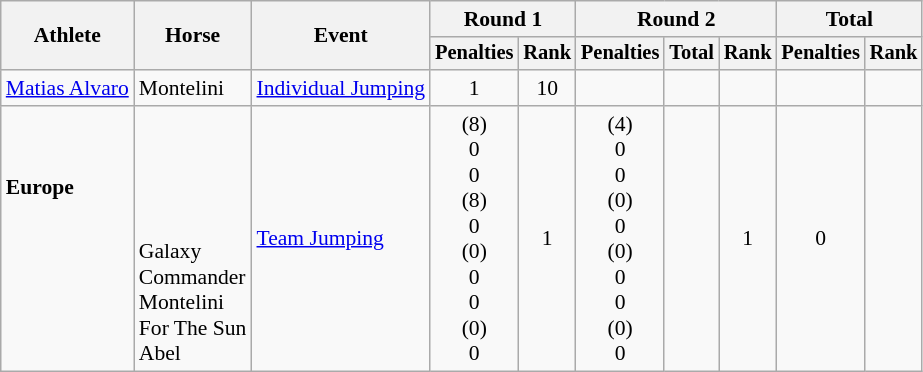<table class="wikitable" border="1" style="font-size:90%">
<tr>
<th rowspan=2>Athlete</th>
<th rowspan=2>Horse</th>
<th rowspan=2>Event</th>
<th colspan=2>Round 1</th>
<th colspan=3>Round 2</th>
<th colspan=2>Total</th>
</tr>
<tr style="font-size:95%">
<th>Penalties</th>
<th>Rank</th>
<th>Penalties</th>
<th>Total</th>
<th>Rank</th>
<th>Penalties</th>
<th>Rank</th>
</tr>
<tr align=center>
<td align=left><a href='#'>Matias Alvaro</a></td>
<td align=left>Montelini</td>
<td align=left><a href='#'>Individual Jumping</a></td>
<td>1</td>
<td>10</td>
<td></td>
<td></td>
<td></td>
<td></td>
<td></td>
</tr>
<tr align=center>
<td align=left><strong>Europe</strong><br><br><br><br><br></td>
<td align=left valign=bottom>Galaxy<br>Commander<br>Montelini<br>For The Sun<br>Abel</td>
<td align=left><a href='#'>Team Jumping</a></td>
<td align=center valign=bottom>(8)<br>0<br>0<br>(8)<br>0<br>(0)<br>0<br>0<br>(0)<br>0</td>
<td align=center>1</td>
<td align=center valign=bottom>(4)<br>0<br>0<br>(0)<br>0<br>(0)<br>0<br>0<br>(0)<br>0</td>
<td></td>
<td>1</td>
<td align=center>0</td>
<td align=center></td>
</tr>
</table>
